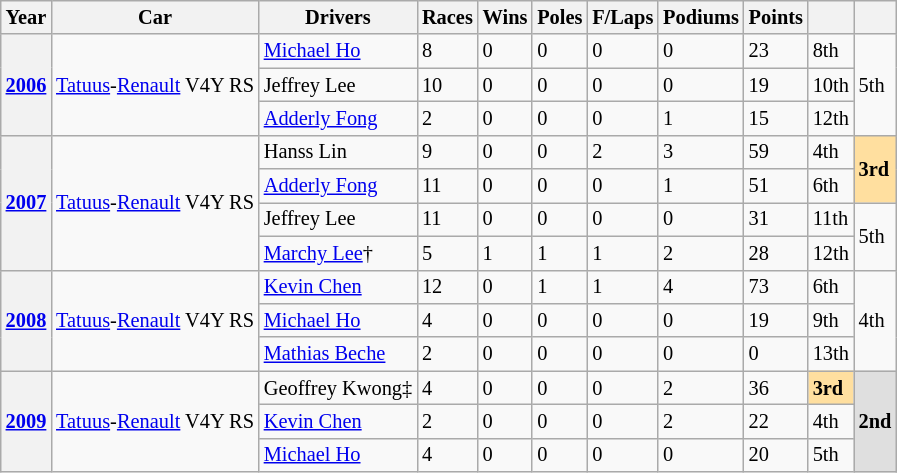<table class="wikitable" style="font-size:85%">
<tr>
<th>Year</th>
<th>Car</th>
<th>Drivers</th>
<th>Races</th>
<th>Wins</th>
<th>Poles</th>
<th>F/Laps</th>
<th>Podiums</th>
<th>Points</th>
<th></th>
<th></th>
</tr>
<tr>
<th rowspan="3"><a href='#'>2006</a></th>
<td rowspan="3"><a href='#'>Tatuus</a>-<a href='#'>Renault</a> V4Y RS</td>
<td> <a href='#'>Michael Ho</a></td>
<td>8</td>
<td>0</td>
<td>0</td>
<td>0</td>
<td>0</td>
<td>23</td>
<td>8th</td>
<td rowspan="3">5th</td>
</tr>
<tr>
<td> Jeffrey Lee</td>
<td>10</td>
<td>0</td>
<td>0</td>
<td>0</td>
<td>0</td>
<td>19</td>
<td>10th</td>
</tr>
<tr>
<td> <a href='#'>Adderly Fong</a></td>
<td>2</td>
<td>0</td>
<td>0</td>
<td>0</td>
<td>1</td>
<td>15</td>
<td>12th</td>
</tr>
<tr>
<th rowspan="4"><a href='#'>2007</a></th>
<td rowspan="4"><a href='#'>Tatuus</a>-<a href='#'>Renault</a> V4Y RS</td>
<td> Hanss Lin</td>
<td>9</td>
<td>0</td>
<td>0</td>
<td>2</td>
<td>3</td>
<td>59</td>
<td>4th</td>
<td rowspan="2" style="background:#ffdf9f"><strong>3rd</strong></td>
</tr>
<tr>
<td> <a href='#'>Adderly Fong</a></td>
<td>11</td>
<td>0</td>
<td>0</td>
<td>0</td>
<td>1</td>
<td>51</td>
<td>6th</td>
</tr>
<tr>
<td> Jeffrey Lee</td>
<td>11</td>
<td>0</td>
<td>0</td>
<td>0</td>
<td>0</td>
<td>31</td>
<td>11th</td>
<td rowspan="2">5th</td>
</tr>
<tr>
<td> <a href='#'>Marchy Lee</a>†</td>
<td>5</td>
<td>1</td>
<td>1</td>
<td>1</td>
<td>2</td>
<td>28</td>
<td>12th</td>
</tr>
<tr>
<th rowspan="3"><a href='#'>2008</a></th>
<td rowspan="3"><a href='#'>Tatuus</a>-<a href='#'>Renault</a> V4Y RS</td>
<td> <a href='#'>Kevin Chen</a></td>
<td>12</td>
<td>0</td>
<td>1</td>
<td>1</td>
<td>4</td>
<td>73</td>
<td>6th</td>
<td rowspan="3">4th</td>
</tr>
<tr>
<td> <a href='#'>Michael Ho</a></td>
<td>4</td>
<td>0</td>
<td>0</td>
<td>0</td>
<td>0</td>
<td>19</td>
<td>9th</td>
</tr>
<tr>
<td> <a href='#'>Mathias Beche</a></td>
<td>2</td>
<td>0</td>
<td>0</td>
<td>0</td>
<td>0</td>
<td>0</td>
<td>13th</td>
</tr>
<tr>
<th rowspan="3"><a href='#'>2009</a></th>
<td rowspan="3"><a href='#'>Tatuus</a>-<a href='#'>Renault</a> V4Y RS</td>
<td> Geoffrey Kwong‡</td>
<td>4</td>
<td>0</td>
<td>0</td>
<td>0</td>
<td>2</td>
<td>36</td>
<td style="background:#ffdf9f"><strong>3rd</strong></td>
<td rowspan="3" style="background:#dfdfdf"><strong>2nd</strong></td>
</tr>
<tr>
<td> <a href='#'>Kevin Chen</a></td>
<td>2</td>
<td>0</td>
<td>0</td>
<td>0</td>
<td>2</td>
<td>22</td>
<td>4th</td>
</tr>
<tr>
<td> <a href='#'>Michael Ho</a></td>
<td>4</td>
<td>0</td>
<td>0</td>
<td>0</td>
<td>0</td>
<td>20</td>
<td>5th</td>
</tr>
</table>
